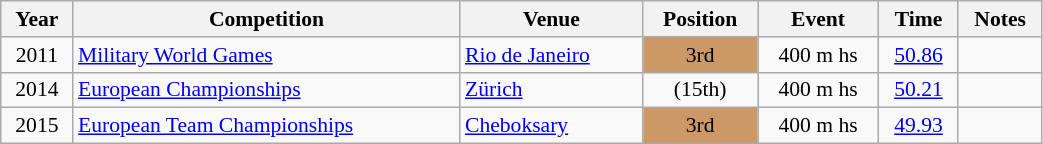<table class="wikitable" width=55% style="font-size:90%; text-align:center;">
<tr>
<th>Year</th>
<th>Competition</th>
<th>Venue</th>
<th>Position</th>
<th>Event</th>
<th>Time</th>
<th>Notes</th>
</tr>
<tr>
<td>2011</td>
<td align=left><a href='#'>Military World Games</a></td>
<td align=left> <a href='#'>Rio de Janeiro</a></td>
<td bgcolor=cc9966>3rd</td>
<td>400 m hs</td>
<td><a href='#'>50.86</a></td>
<td></td>
</tr>
<tr>
<td>2014</td>
<td align=left><a href='#'>European Championships</a></td>
<td align=left> <a href='#'>Zürich</a></td>
<td> (15th)</td>
<td>400 m hs</td>
<td><a href='#'>50.21</a></td>
<td></td>
</tr>
<tr>
<td>2015</td>
<td align=left><a href='#'>European Team Championships</a></td>
<td align=left> <a href='#'>Cheboksary</a></td>
<td bgcolor=cc9966>3rd</td>
<td>400 m hs</td>
<td><a href='#'>49.93</a></td>
<td></td>
</tr>
</table>
